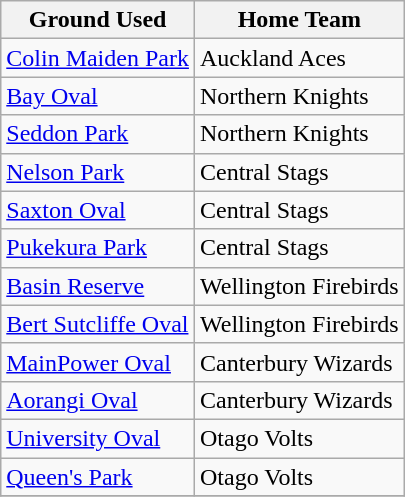<table class = "wikitable">
<tr>
<th><strong>Ground Used</strong></th>
<th><strong>Home Team</strong></th>
</tr>
<tr>
<td><a href='#'>Colin Maiden Park</a></td>
<td>Auckland Aces</td>
</tr>
<tr>
<td><a href='#'>Bay Oval</a></td>
<td>Northern Knights</td>
</tr>
<tr>
<td><a href='#'>Seddon Park</a></td>
<td>Northern Knights</td>
</tr>
<tr>
<td><a href='#'>Nelson Park</a></td>
<td>Central Stags</td>
</tr>
<tr>
<td><a href='#'>Saxton Oval</a></td>
<td>Central Stags</td>
</tr>
<tr>
<td><a href='#'>Pukekura Park</a></td>
<td>Central Stags</td>
</tr>
<tr>
<td><a href='#'>Basin Reserve</a></td>
<td>Wellington Firebirds</td>
</tr>
<tr>
<td><a href='#'>Bert Sutcliffe Oval</a></td>
<td>Wellington Firebirds</td>
</tr>
<tr>
<td><a href='#'>MainPower Oval</a></td>
<td>Canterbury Wizards</td>
</tr>
<tr>
<td><a href='#'>Aorangi Oval</a></td>
<td>Canterbury Wizards</td>
</tr>
<tr>
<td><a href='#'>University Oval</a></td>
<td>Otago Volts</td>
</tr>
<tr>
<td><a href='#'>Queen's Park</a></td>
<td>Otago Volts</td>
</tr>
<tr>
</tr>
</table>
